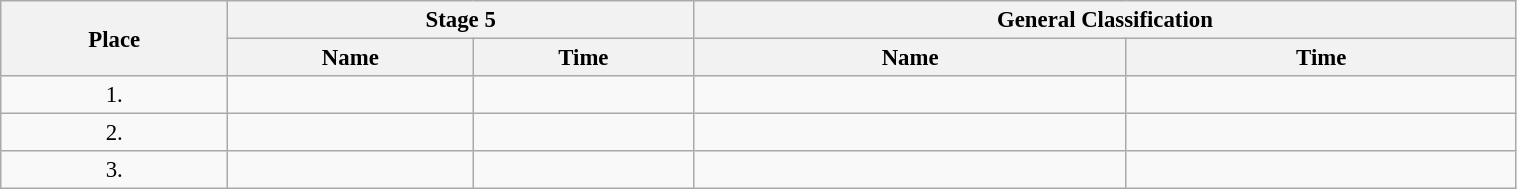<table class=wikitable style="font-size:95%" width="80%">
<tr>
<th rowspan="2">Place</th>
<th colspan="2">Stage 5</th>
<th colspan="2">General Classification</th>
</tr>
<tr>
<th>Name</th>
<th>Time</th>
<th>Name</th>
<th>Time</th>
</tr>
<tr>
<td align="center">1.</td>
<td></td>
<td></td>
<td></td>
<td></td>
</tr>
<tr>
<td align="center">2.</td>
<td></td>
<td></td>
<td></td>
<td></td>
</tr>
<tr>
<td align="center">3.</td>
<td></td>
<td></td>
<td></td>
<td></td>
</tr>
</table>
